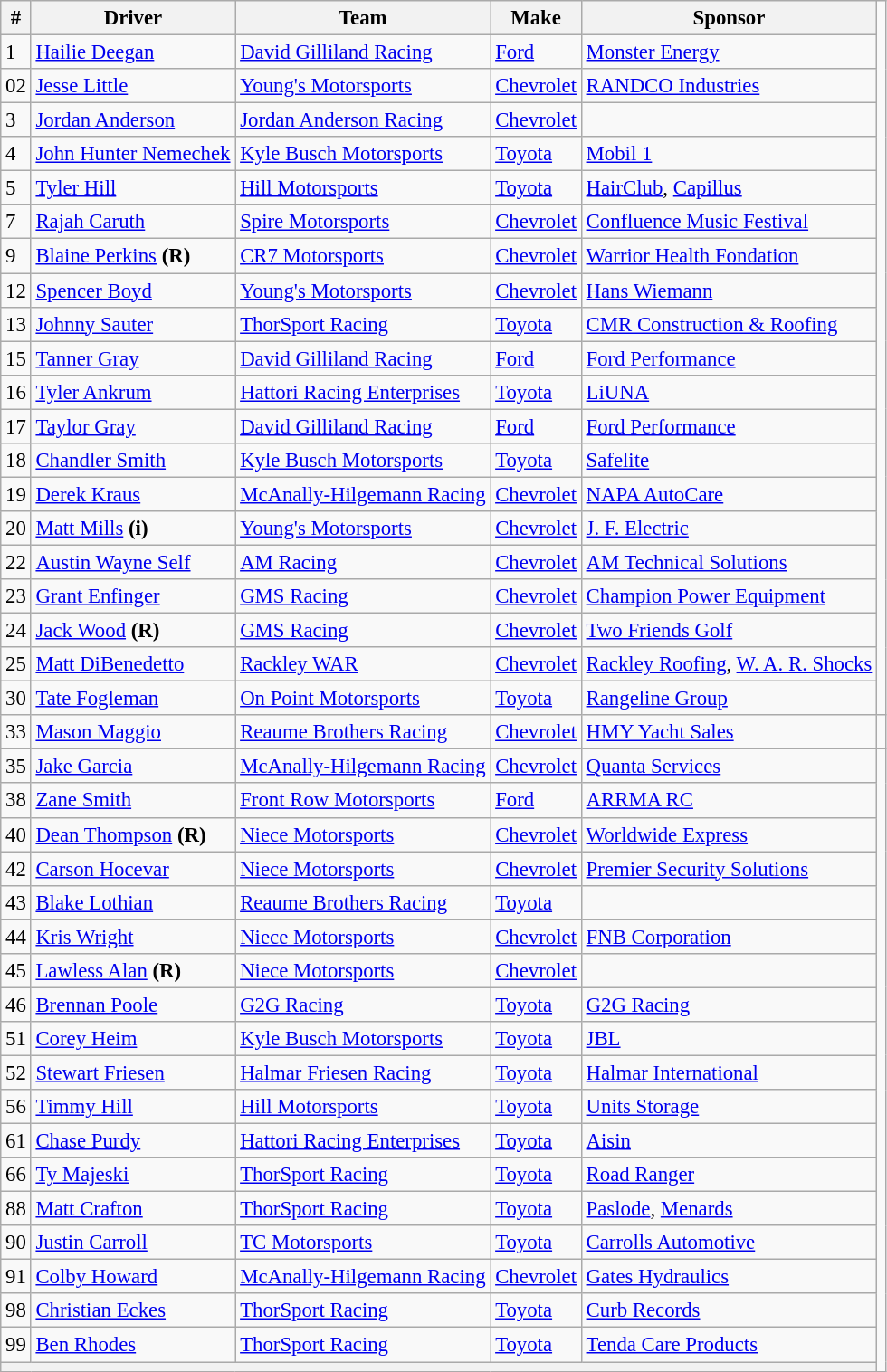<table class="wikitable" style="font-size:95%">
<tr>
<th>#</th>
<th>Driver</th>
<th>Team</th>
<th>Make</th>
<th>Sponsor</th>
</tr>
<tr>
<td>1</td>
<td><a href='#'>Hailie Deegan</a></td>
<td><a href='#'>David Gilliland Racing</a></td>
<td><a href='#'>Ford</a></td>
<td><a href='#'>Monster Energy</a></td>
</tr>
<tr>
<td>02</td>
<td><a href='#'>Jesse Little</a></td>
<td><a href='#'>Young's Motorsports</a></td>
<td><a href='#'>Chevrolet</a></td>
<td><a href='#'>RANDCO Industries</a></td>
</tr>
<tr>
<td>3</td>
<td><a href='#'>Jordan Anderson</a></td>
<td><a href='#'>Jordan Anderson Racing</a></td>
<td><a href='#'>Chevrolet</a></td>
<td></td>
</tr>
<tr>
<td>4</td>
<td><a href='#'>John Hunter Nemechek</a></td>
<td><a href='#'>Kyle Busch Motorsports</a></td>
<td><a href='#'>Toyota</a></td>
<td><a href='#'>Mobil 1</a></td>
</tr>
<tr>
<td>5</td>
<td><a href='#'>Tyler Hill</a></td>
<td><a href='#'>Hill Motorsports</a></td>
<td><a href='#'>Toyota</a></td>
<td><a href='#'>HairClub</a>, <a href='#'>Capillus</a></td>
</tr>
<tr>
<td>7</td>
<td><a href='#'>Rajah Caruth</a></td>
<td><a href='#'>Spire Motorsports</a></td>
<td><a href='#'>Chevrolet</a></td>
<td><a href='#'>Confluence Music Festival</a></td>
</tr>
<tr>
<td>9</td>
<td><a href='#'>Blaine Perkins</a> <strong>(R)</strong></td>
<td><a href='#'>CR7 Motorsports</a></td>
<td><a href='#'>Chevrolet</a></td>
<td><a href='#'>Warrior Health Fondation</a></td>
</tr>
<tr>
<td>12</td>
<td><a href='#'>Spencer Boyd</a></td>
<td><a href='#'>Young's Motorsports</a></td>
<td><a href='#'>Chevrolet</a></td>
<td><a href='#'>Hans Wiemann</a></td>
</tr>
<tr>
<td>13</td>
<td><a href='#'>Johnny Sauter</a></td>
<td><a href='#'>ThorSport Racing</a></td>
<td><a href='#'>Toyota</a></td>
<td><a href='#'>CMR Construction & Roofing</a></td>
</tr>
<tr>
<td>15</td>
<td><a href='#'>Tanner Gray</a></td>
<td><a href='#'>David Gilliland Racing</a></td>
<td><a href='#'>Ford</a></td>
<td><a href='#'>Ford Performance</a></td>
</tr>
<tr>
<td>16</td>
<td><a href='#'>Tyler Ankrum</a></td>
<td><a href='#'>Hattori Racing Enterprises</a></td>
<td><a href='#'>Toyota</a></td>
<td><a href='#'>LiUNA</a></td>
</tr>
<tr>
<td>17</td>
<td><a href='#'>Taylor Gray</a></td>
<td><a href='#'>David Gilliland Racing</a></td>
<td><a href='#'>Ford</a></td>
<td><a href='#'>Ford Performance</a></td>
</tr>
<tr>
<td>18</td>
<td><a href='#'>Chandler Smith</a></td>
<td><a href='#'>Kyle Busch Motorsports</a></td>
<td><a href='#'>Toyota</a></td>
<td><a href='#'>Safelite</a></td>
</tr>
<tr>
<td>19</td>
<td><a href='#'>Derek Kraus</a></td>
<td><a href='#'>McAnally-Hilgemann Racing</a></td>
<td><a href='#'>Chevrolet</a></td>
<td><a href='#'>NAPA AutoCare</a></td>
</tr>
<tr>
<td>20</td>
<td><a href='#'>Matt Mills</a> <strong>(i)</strong></td>
<td><a href='#'>Young's Motorsports</a></td>
<td><a href='#'>Chevrolet</a></td>
<td><a href='#'>J. F. Electric</a></td>
</tr>
<tr>
<td>22</td>
<td><a href='#'>Austin Wayne Self</a></td>
<td><a href='#'>AM Racing</a></td>
<td><a href='#'>Chevrolet</a></td>
<td><a href='#'>AM Technical Solutions</a></td>
</tr>
<tr>
<td>23</td>
<td><a href='#'>Grant Enfinger</a></td>
<td><a href='#'>GMS Racing</a></td>
<td><a href='#'>Chevrolet</a></td>
<td><a href='#'>Champion Power Equipment</a></td>
</tr>
<tr>
<td>24</td>
<td><a href='#'>Jack Wood</a> <strong>(R)</strong></td>
<td><a href='#'>GMS Racing</a></td>
<td><a href='#'>Chevrolet</a></td>
<td><a href='#'>Two Friends Golf</a></td>
</tr>
<tr>
<td>25</td>
<td><a href='#'>Matt DiBenedetto</a></td>
<td><a href='#'>Rackley WAR</a></td>
<td><a href='#'>Chevrolet</a></td>
<td><a href='#'>Rackley Roofing</a>, <a href='#'>W. A. R. Shocks</a></td>
</tr>
<tr>
<td>30</td>
<td><a href='#'>Tate Fogleman</a></td>
<td><a href='#'>On Point Motorsports</a></td>
<td><a href='#'>Toyota</a></td>
<td><a href='#'>Rangeline Group</a></td>
</tr>
<tr>
<td>33</td>
<td><a href='#'>Mason Maggio</a></td>
<td><a href='#'>Reaume Brothers Racing</a></td>
<td><a href='#'>Chevrolet</a></td>
<td><a href='#'>HMY Yacht Sales</a></td>
<td></td>
</tr>
<tr>
<td>35</td>
<td><a href='#'>Jake Garcia</a></td>
<td><a href='#'>McAnally-Hilgemann Racing</a></td>
<td><a href='#'>Chevrolet</a></td>
<td><a href='#'>Quanta Services</a></td>
</tr>
<tr>
<td>38</td>
<td><a href='#'>Zane Smith</a></td>
<td><a href='#'>Front Row Motorsports</a></td>
<td><a href='#'>Ford</a></td>
<td><a href='#'>ARRMA RC</a></td>
</tr>
<tr>
<td>40</td>
<td><a href='#'>Dean Thompson</a> <strong>(R)</strong></td>
<td><a href='#'>Niece Motorsports</a></td>
<td><a href='#'>Chevrolet</a></td>
<td><a href='#'>Worldwide Express</a></td>
</tr>
<tr>
<td>42</td>
<td><a href='#'>Carson Hocevar</a></td>
<td><a href='#'>Niece Motorsports</a></td>
<td><a href='#'>Chevrolet</a></td>
<td><a href='#'>Premier Security Solutions</a></td>
</tr>
<tr>
<td>43</td>
<td><a href='#'>Blake Lothian</a></td>
<td><a href='#'>Reaume Brothers Racing</a></td>
<td><a href='#'>Toyota</a></td>
<td></td>
</tr>
<tr>
<td>44</td>
<td><a href='#'>Kris Wright</a></td>
<td><a href='#'>Niece Motorsports</a></td>
<td><a href='#'>Chevrolet</a></td>
<td><a href='#'>FNB Corporation</a></td>
</tr>
<tr>
<td>45</td>
<td><a href='#'>Lawless Alan</a> <strong>(R)</strong></td>
<td><a href='#'>Niece Motorsports</a></td>
<td><a href='#'>Chevrolet</a></td>
<td></td>
</tr>
<tr>
<td>46</td>
<td><a href='#'>Brennan Poole</a></td>
<td><a href='#'>G2G Racing</a></td>
<td><a href='#'>Toyota</a></td>
<td><a href='#'>G2G Racing</a></td>
</tr>
<tr>
<td>51</td>
<td><a href='#'>Corey Heim</a></td>
<td><a href='#'>Kyle Busch Motorsports</a></td>
<td><a href='#'>Toyota</a></td>
<td><a href='#'>JBL</a></td>
</tr>
<tr>
<td>52</td>
<td><a href='#'>Stewart Friesen</a></td>
<td><a href='#'>Halmar Friesen Racing</a></td>
<td><a href='#'>Toyota</a></td>
<td><a href='#'>Halmar International</a></td>
</tr>
<tr>
<td>56</td>
<td><a href='#'>Timmy Hill</a></td>
<td><a href='#'>Hill Motorsports</a></td>
<td><a href='#'>Toyota</a></td>
<td><a href='#'>Units Storage</a></td>
</tr>
<tr>
<td>61</td>
<td><a href='#'>Chase Purdy</a></td>
<td><a href='#'>Hattori Racing Enterprises</a></td>
<td><a href='#'>Toyota</a></td>
<td><a href='#'>Aisin</a></td>
</tr>
<tr>
<td>66</td>
<td><a href='#'>Ty Majeski</a></td>
<td><a href='#'>ThorSport Racing</a></td>
<td><a href='#'>Toyota</a></td>
<td><a href='#'>Road Ranger</a></td>
</tr>
<tr>
<td>88</td>
<td><a href='#'>Matt Crafton</a></td>
<td><a href='#'>ThorSport Racing</a></td>
<td><a href='#'>Toyota</a></td>
<td><a href='#'>Paslode</a>, <a href='#'>Menards</a></td>
</tr>
<tr>
<td>90</td>
<td><a href='#'>Justin Carroll</a></td>
<td><a href='#'>TC Motorsports</a></td>
<td><a href='#'>Toyota</a></td>
<td><a href='#'>Carrolls Automotive</a></td>
</tr>
<tr>
<td>91</td>
<td><a href='#'>Colby Howard</a></td>
<td><a href='#'>McAnally-Hilgemann Racing</a></td>
<td><a href='#'>Chevrolet</a></td>
<td><a href='#'>Gates Hydraulics</a></td>
</tr>
<tr>
<td>98</td>
<td><a href='#'>Christian Eckes</a></td>
<td><a href='#'>ThorSport Racing</a></td>
<td><a href='#'>Toyota</a></td>
<td><a href='#'>Curb Records</a></td>
</tr>
<tr>
<td>99</td>
<td><a href='#'>Ben Rhodes</a></td>
<td><a href='#'>ThorSport Racing</a></td>
<td><a href='#'>Toyota</a></td>
<td><a href='#'>Tenda Care Products</a></td>
</tr>
<tr>
<th colspan="5"></th>
</tr>
</table>
